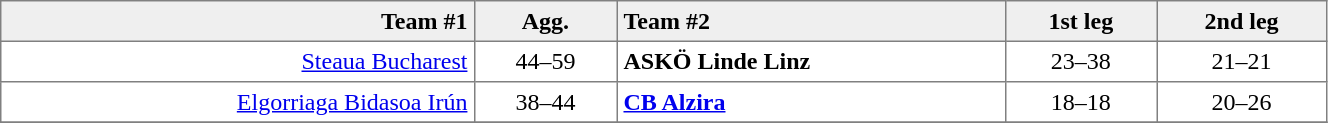<table border=1 cellspacing=0 cellpadding=4 style="border-collapse: collapse;" width=70%>
<tr bgcolor="efefef">
<th align=right>Team #1</th>
<th>Agg.</th>
<th align=left>Team #2</th>
<th>1st leg</th>
<th>2nd leg</th>
</tr>
<tr>
<td align=right><a href='#'>Steaua Bucharest</a> </td>
<td align=center>44–59</td>
<td> <strong>ASKÖ Linde Linz</strong></td>
<td align=center>23–38</td>
<td align=center>21–21</td>
</tr>
<tr>
<td align=right><a href='#'>Elgorriaga Bidasoa Irún</a> </td>
<td align=center>38–44</td>
<td> <strong><a href='#'>CB Alzira</a></strong></td>
<td align=center>18–18</td>
<td align=center>20–26</td>
</tr>
<tr>
</tr>
</table>
